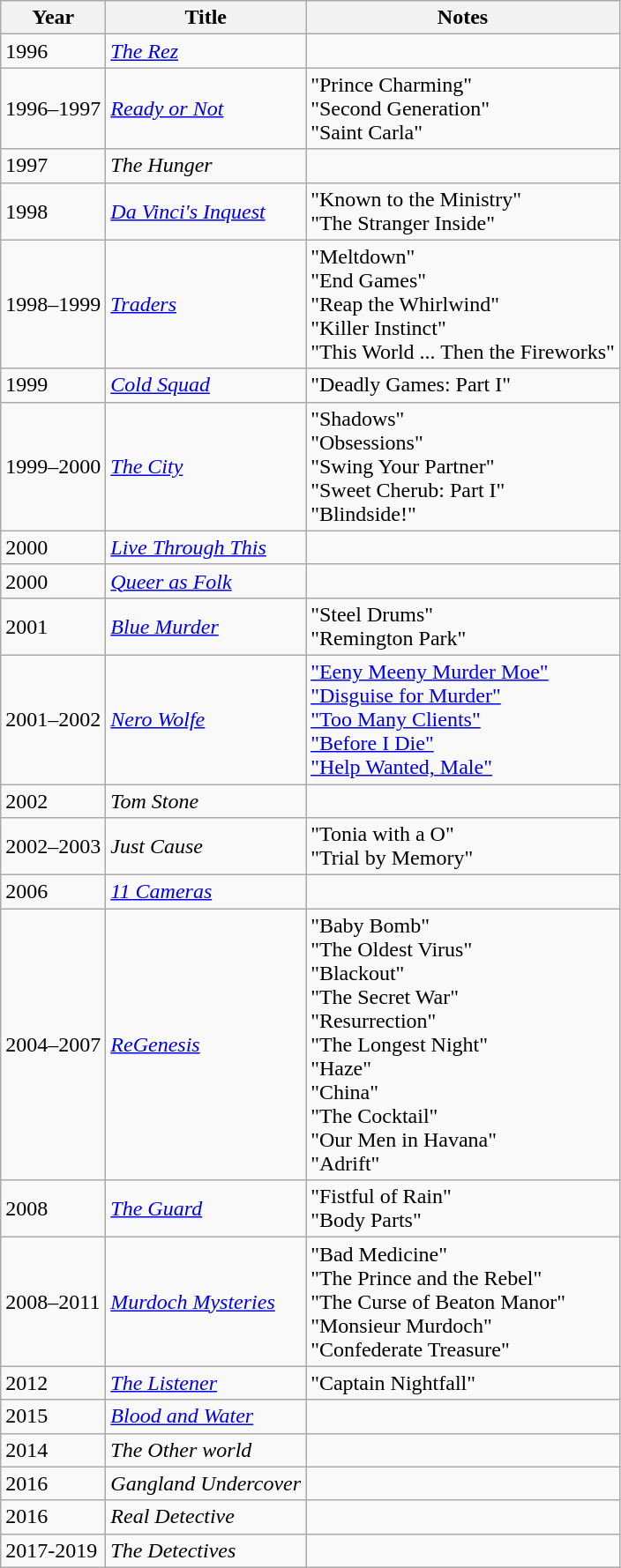<table class="wikitable">
<tr>
<th>Year</th>
<th>Title</th>
<th>Notes</th>
</tr>
<tr>
<td>1996</td>
<td><em><a href='#'>The Rez</a></em></td>
<td></td>
</tr>
<tr>
<td>1996–1997</td>
<td><em><a href='#'>Ready or Not</a></em></td>
<td>"Prince Charming"<br>"Second Generation"<br>"Saint Carla"</td>
</tr>
<tr>
<td>1997</td>
<td><em>The Hunger</em></td>
<td></td>
</tr>
<tr>
<td>1998</td>
<td><em><a href='#'>Da Vinci's Inquest</a></em></td>
<td>"Known to the Ministry"<br>"The Stranger Inside"</td>
</tr>
<tr>
<td>1998–1999</td>
<td><em><a href='#'>Traders</a></em></td>
<td>"Meltdown"<br>"End Games"<br>"Reap the Whirlwind"<br>"Killer Instinct"<br>"This World ... Then the Fireworks"</td>
</tr>
<tr>
<td>1999</td>
<td><em><a href='#'>Cold Squad</a></em></td>
<td>"Deadly Games: Part I"</td>
</tr>
<tr>
<td>1999–2000</td>
<td><em><a href='#'>The City</a></em></td>
<td>"Shadows"<br>"Obsessions"<br>"Swing Your Partner"<br>"Sweet Cherub: Part I"<br>"Blindside!"</td>
</tr>
<tr>
<td>2000</td>
<td><em><a href='#'>Live Through This</a></em></td>
<td></td>
</tr>
<tr>
<td>2000</td>
<td><em><a href='#'>Queer as Folk</a></em></td>
<td></td>
</tr>
<tr>
<td>2001</td>
<td><em><a href='#'>Blue Murder</a></em></td>
<td>"Steel Drums"<br>"Remington Park"</td>
</tr>
<tr>
<td>2001–2002</td>
<td><em><a href='#'>Nero Wolfe</a></em></td>
<td><a href='#'>"Eeny Meeny Murder Moe"</a><br><a href='#'>"Disguise for Murder"</a><br><a href='#'>"Too Many Clients"</a><br><a href='#'>"Before I Die"</a><br><a href='#'>"Help Wanted, Male"</a></td>
</tr>
<tr>
<td>2002</td>
<td><em>Tom Stone</em></td>
<td></td>
</tr>
<tr>
<td>2002–2003</td>
<td><em>Just Cause</em></td>
<td>"Tonia with a O"<br>"Trial by Memory"</td>
</tr>
<tr>
<td>2006</td>
<td><em><a href='#'>11 Cameras</a></em></td>
<td></td>
</tr>
<tr>
<td>2004–2007</td>
<td><em><a href='#'>ReGenesis</a></em></td>
<td>"Baby Bomb"<br>"The Oldest Virus"<br>"Blackout"<br>"The Secret War"<br>"Resurrection"<br>"The Longest Night"<br>"Haze"<br>"China"<br>"The Cocktail"<br>"Our Men in Havana"<br>"Adrift"</td>
</tr>
<tr>
<td>2008</td>
<td><em><a href='#'>The Guard</a></em></td>
<td>"Fistful of Rain"<br>"Body Parts"</td>
</tr>
<tr>
<td>2008–2011</td>
<td><em><a href='#'>Murdoch Mysteries</a></em></td>
<td>"Bad Medicine"<br>"The Prince and the Rebel"<br>"The Curse of Beaton Manor"<br>"Monsieur Murdoch"<br>"Confederate Treasure"</td>
</tr>
<tr>
<td>2012</td>
<td><em><a href='#'>The Listener</a></em></td>
<td>"Captain Nightfall"</td>
</tr>
<tr>
<td>2015</td>
<td><em><a href='#'>Blood and Water</a></em></td>
<td></td>
</tr>
<tr>
<td>2014</td>
<td><em>The Other world</em></td>
<td></td>
</tr>
<tr>
<td>2016</td>
<td><em>Gangland Undercover</em></td>
<td></td>
</tr>
<tr>
<td>2016</td>
<td><em>Real Detective</em></td>
<td></td>
</tr>
<tr>
<td>2017-2019</td>
<td><em>The Detectives</em></td>
<td></td>
</tr>
</table>
